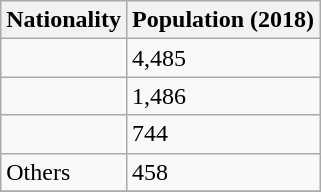<table class="wikitable floatright">
<tr>
<th>Nationality</th>
<th>Population (2018)</th>
</tr>
<tr>
<td></td>
<td>4,485</td>
</tr>
<tr>
<td></td>
<td>1,486</td>
</tr>
<tr>
<td></td>
<td>744</td>
</tr>
<tr>
<td>Others</td>
<td>458</td>
</tr>
<tr>
</tr>
</table>
